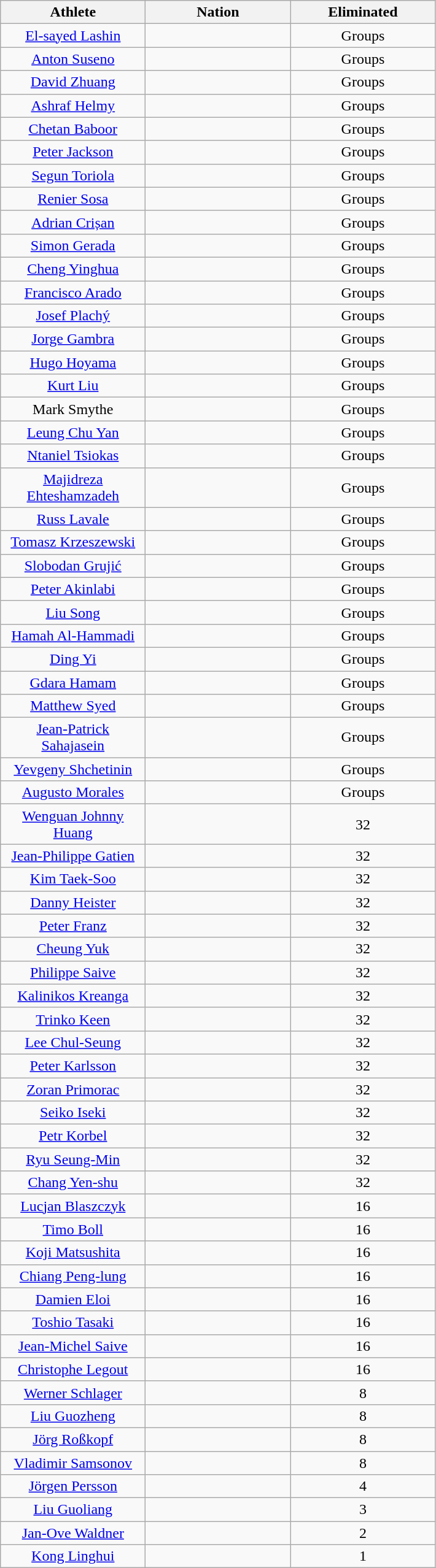<table class="wikitable sortable  mw-collapsible mw-collapsed" style="text-align:center">
<tr>
<th width=150>Athlete</th>
<th width=150>Nation</th>
<th width=150>Eliminated</th>
</tr>
<tr>
<td><a href='#'>El-sayed Lashin</a></td>
<td></td>
<td>Groups</td>
</tr>
<tr>
<td><a href='#'>Anton Suseno</a></td>
<td></td>
<td>Groups</td>
</tr>
<tr>
<td><a href='#'>David Zhuang</a></td>
<td></td>
<td>Groups</td>
</tr>
<tr>
<td><a href='#'>Ashraf Helmy</a></td>
<td></td>
<td>Groups</td>
</tr>
<tr>
<td><a href='#'>Chetan Baboor</a></td>
<td></td>
<td>Groups</td>
</tr>
<tr>
<td><a href='#'>Peter Jackson</a></td>
<td></td>
<td>Groups</td>
</tr>
<tr>
<td><a href='#'>Segun Toriola</a></td>
<td></td>
<td>Groups</td>
</tr>
<tr>
<td><a href='#'>Renier Sosa</a></td>
<td></td>
<td>Groups</td>
</tr>
<tr>
<td><a href='#'>Adrian Crișan</a></td>
<td></td>
<td>Groups</td>
</tr>
<tr>
<td><a href='#'>Simon Gerada</a></td>
<td></td>
<td>Groups</td>
</tr>
<tr>
<td><a href='#'>Cheng Yinghua</a></td>
<td></td>
<td>Groups</td>
</tr>
<tr>
<td><a href='#'>Francisco Arado</a></td>
<td></td>
<td>Groups</td>
</tr>
<tr>
<td><a href='#'>Josef Plachý</a></td>
<td></td>
<td>Groups</td>
</tr>
<tr>
<td><a href='#'>Jorge Gambra</a></td>
<td></td>
<td>Groups</td>
</tr>
<tr>
<td><a href='#'>Hugo Hoyama</a></td>
<td></td>
<td>Groups</td>
</tr>
<tr>
<td><a href='#'>Kurt Liu</a></td>
<td></td>
<td>Groups</td>
</tr>
<tr>
<td>Mark Smythe</td>
<td></td>
<td>Groups</td>
</tr>
<tr>
<td><a href='#'>Leung Chu Yan</a></td>
<td></td>
<td>Groups</td>
</tr>
<tr>
<td><a href='#'>Ntaniel Tsiokas</a></td>
<td></td>
<td>Groups</td>
</tr>
<tr>
<td><a href='#'>Majidreza Ehteshamzadeh</a></td>
<td></td>
<td>Groups</td>
</tr>
<tr>
<td><a href='#'>Russ Lavale</a></td>
<td></td>
<td>Groups</td>
</tr>
<tr>
<td><a href='#'>Tomasz Krzeszewski</a></td>
<td></td>
<td>Groups</td>
</tr>
<tr>
<td><a href='#'>Slobodan Grujić</a></td>
<td></td>
<td>Groups</td>
</tr>
<tr>
<td><a href='#'>Peter Akinlabi</a></td>
<td></td>
<td>Groups</td>
</tr>
<tr>
<td><a href='#'>Liu Song</a></td>
<td></td>
<td>Groups</td>
</tr>
<tr>
<td><a href='#'>Hamah Al-Hammadi</a></td>
<td></td>
<td>Groups</td>
</tr>
<tr>
<td><a href='#'>Ding Yi</a></td>
<td></td>
<td>Groups</td>
</tr>
<tr>
<td><a href='#'>Gdara Hamam</a></td>
<td></td>
<td>Groups</td>
</tr>
<tr>
<td><a href='#'>Matthew Syed</a></td>
<td></td>
<td>Groups</td>
</tr>
<tr>
<td><a href='#'>Jean-Patrick Sahajasein</a></td>
<td></td>
<td>Groups</td>
</tr>
<tr>
<td><a href='#'>Yevgeny Shchetinin</a></td>
<td></td>
<td>Groups</td>
</tr>
<tr>
<td><a href='#'>Augusto Morales</a></td>
<td></td>
<td>Groups</td>
</tr>
<tr>
<td><a href='#'>Wenguan Johnny Huang</a></td>
<td></td>
<td>32</td>
</tr>
<tr>
<td><a href='#'>Jean-Philippe Gatien</a></td>
<td></td>
<td>32</td>
</tr>
<tr>
<td><a href='#'>Kim Taek-Soo</a></td>
<td></td>
<td>32</td>
</tr>
<tr>
<td><a href='#'>Danny Heister</a></td>
<td></td>
<td>32</td>
</tr>
<tr>
<td><a href='#'>Peter Franz</a></td>
<td></td>
<td>32</td>
</tr>
<tr>
<td><a href='#'>Cheung Yuk</a></td>
<td></td>
<td>32</td>
</tr>
<tr>
<td><a href='#'>Philippe Saive</a></td>
<td></td>
<td>32</td>
</tr>
<tr>
<td><a href='#'>Kalinikos Kreanga</a></td>
<td></td>
<td>32</td>
</tr>
<tr>
<td><a href='#'>Trinko Keen</a></td>
<td></td>
<td>32</td>
</tr>
<tr>
<td><a href='#'>Lee Chul-Seung</a></td>
<td></td>
<td>32</td>
</tr>
<tr>
<td><a href='#'>Peter Karlsson</a></td>
<td></td>
<td>32</td>
</tr>
<tr>
<td><a href='#'>Zoran Primorac</a></td>
<td></td>
<td>32</td>
</tr>
<tr>
<td><a href='#'>Seiko Iseki</a></td>
<td></td>
<td>32</td>
</tr>
<tr>
<td><a href='#'>Petr Korbel</a></td>
<td></td>
<td>32</td>
</tr>
<tr>
<td><a href='#'>Ryu Seung-Min</a></td>
<td></td>
<td>32</td>
</tr>
<tr>
<td><a href='#'>Chang Yen-shu</a></td>
<td></td>
<td>32</td>
</tr>
<tr>
<td><a href='#'>Lucjan Blaszczyk</a></td>
<td></td>
<td>16</td>
</tr>
<tr>
<td><a href='#'>Timo Boll</a></td>
<td></td>
<td>16</td>
</tr>
<tr>
<td><a href='#'>Koji Matsushita</a></td>
<td></td>
<td>16</td>
</tr>
<tr>
<td><a href='#'>Chiang Peng-lung</a></td>
<td></td>
<td>16</td>
</tr>
<tr>
<td><a href='#'>Damien Eloi</a></td>
<td></td>
<td>16</td>
</tr>
<tr>
<td><a href='#'>Toshio Tasaki</a></td>
<td></td>
<td>16</td>
</tr>
<tr>
<td><a href='#'>Jean-Michel Saive</a></td>
<td></td>
<td>16</td>
</tr>
<tr>
<td><a href='#'>Christophe Legout</a></td>
<td></td>
<td>16</td>
</tr>
<tr>
<td><a href='#'>Werner Schlager</a></td>
<td></td>
<td>8</td>
</tr>
<tr>
<td><a href='#'>Liu Guozheng</a></td>
<td></td>
<td>8</td>
</tr>
<tr>
<td><a href='#'>Jörg Roßkopf</a></td>
<td></td>
<td>8</td>
</tr>
<tr>
<td><a href='#'>Vladimir Samsonov</a></td>
<td></td>
<td>8</td>
</tr>
<tr>
<td><a href='#'>Jörgen Persson</a></td>
<td></td>
<td>4</td>
</tr>
<tr>
<td><a href='#'>Liu Guoliang</a></td>
<td></td>
<td>3</td>
</tr>
<tr>
<td><a href='#'>Jan-Ove Waldner</a></td>
<td></td>
<td>2</td>
</tr>
<tr>
<td><a href='#'>Kong Linghui</a></td>
<td></td>
<td>1</td>
</tr>
</table>
